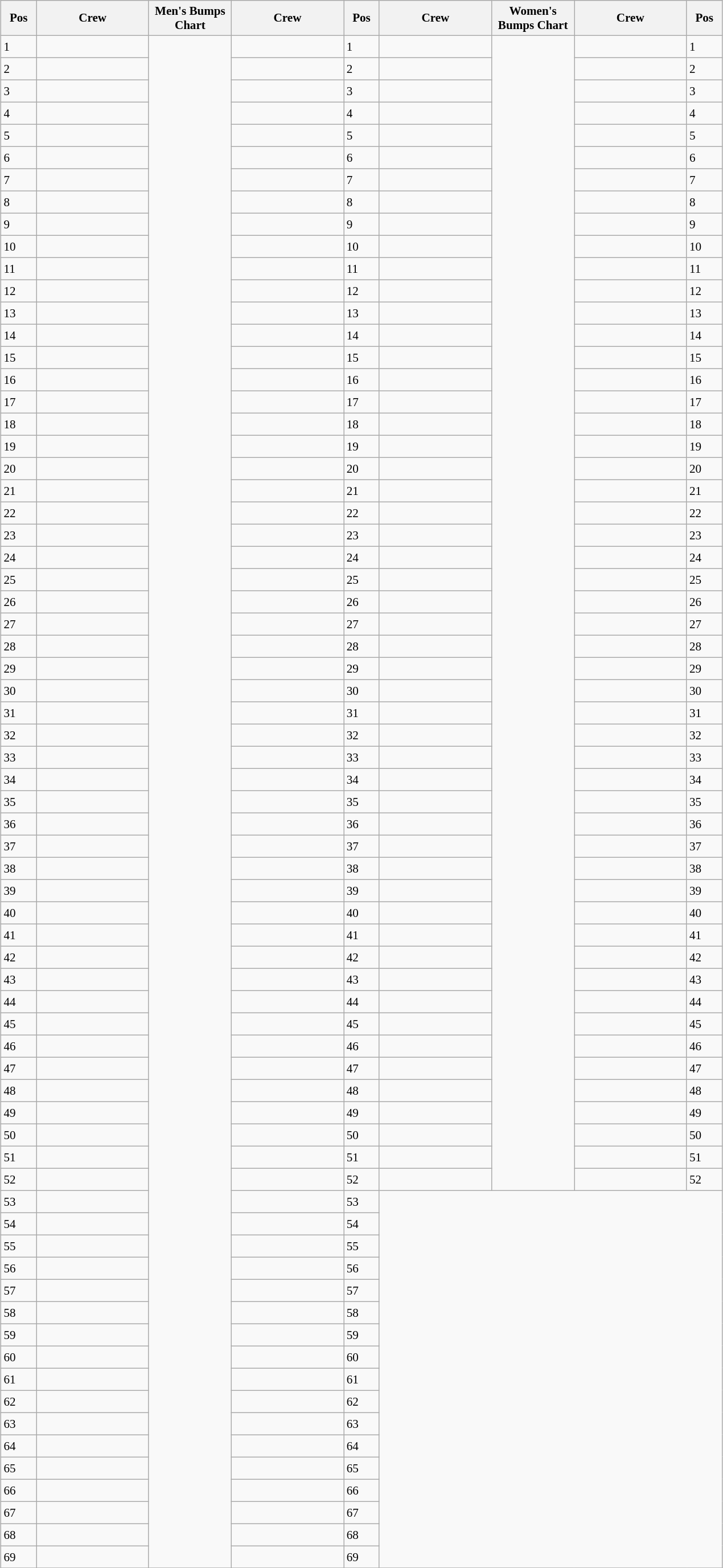<table class="wikitable" style="font-size:88%; white-space:nowrap; margin:0.5em auto">
<tr style="white-space:normal">
<th width=35>Pos</th>
<th width=125>Crew</th>
<th width=90>Men's Bumps Chart</th>
<th width=125>Crew</th>
<th width=35>Pos</th>
<th width=125>Crew</th>
<th width=90>Women's Bumps Chart</th>
<th width=125>Crew</th>
<th width=35>Pos</th>
</tr>
<tr style="height:26px">
<td>1</td>
<td></td>
<td rowspan="69" style="padding:0"></td>
<td></td>
<td>1</td>
<td></td>
<td rowspan="52" style="padding:0"></td>
<td></td>
<td>1</td>
</tr>
<tr style="height:26px">
<td>2</td>
<td></td>
<td></td>
<td>2</td>
<td></td>
<td></td>
<td>2</td>
</tr>
<tr style="height:26px">
<td>3</td>
<td></td>
<td></td>
<td>3</td>
<td></td>
<td></td>
<td>3</td>
</tr>
<tr style="height:26px">
<td>4</td>
<td></td>
<td></td>
<td>4</td>
<td></td>
<td></td>
<td>4</td>
</tr>
<tr style="height:26px">
<td>5</td>
<td></td>
<td></td>
<td>5</td>
<td></td>
<td></td>
<td>5</td>
</tr>
<tr style="height:26px">
<td>6</td>
<td></td>
<td></td>
<td>6</td>
<td></td>
<td></td>
<td>6</td>
</tr>
<tr style="height:26px">
<td>7</td>
<td></td>
<td></td>
<td>7</td>
<td></td>
<td></td>
<td>7</td>
</tr>
<tr style="height:26px">
<td>8</td>
<td></td>
<td></td>
<td>8</td>
<td></td>
<td></td>
<td>8</td>
</tr>
<tr style="height:26px">
<td>9</td>
<td></td>
<td></td>
<td>9</td>
<td></td>
<td></td>
<td>9</td>
</tr>
<tr style="height:26px">
<td>10</td>
<td></td>
<td></td>
<td>10</td>
<td></td>
<td></td>
<td>10</td>
</tr>
<tr style="height:26px">
<td>11</td>
<td></td>
<td></td>
<td>11</td>
<td></td>
<td></td>
<td>11</td>
</tr>
<tr style="height:26px">
<td>12</td>
<td></td>
<td></td>
<td>12</td>
<td></td>
<td></td>
<td>12</td>
</tr>
<tr style="height:26px">
<td>13</td>
<td></td>
<td></td>
<td>13</td>
<td></td>
<td></td>
<td>13</td>
</tr>
<tr style="height:26px">
<td>14</td>
<td></td>
<td></td>
<td>14</td>
<td></td>
<td></td>
<td>14</td>
</tr>
<tr style="height:26px">
<td>15</td>
<td></td>
<td></td>
<td>15</td>
<td></td>
<td></td>
<td>15</td>
</tr>
<tr style="height:26px">
<td>16</td>
<td></td>
<td></td>
<td>16</td>
<td></td>
<td></td>
<td>16</td>
</tr>
<tr style="height:26px">
<td>17</td>
<td></td>
<td></td>
<td>17</td>
<td></td>
<td></td>
<td>17</td>
</tr>
<tr style="height:26px">
<td>18</td>
<td></td>
<td></td>
<td>18</td>
<td></td>
<td></td>
<td>18</td>
</tr>
<tr style="height:26px">
<td>19</td>
<td></td>
<td></td>
<td>19</td>
<td></td>
<td></td>
<td>19</td>
</tr>
<tr style="height:26px">
<td>20</td>
<td></td>
<td></td>
<td>20</td>
<td></td>
<td></td>
<td>20</td>
</tr>
<tr style="height:26px">
<td>21</td>
<td></td>
<td></td>
<td>21</td>
<td></td>
<td></td>
<td>21</td>
</tr>
<tr style="height:26px">
<td>22</td>
<td></td>
<td></td>
<td>22</td>
<td></td>
<td></td>
<td>22</td>
</tr>
<tr style="height:26px">
<td>23</td>
<td></td>
<td></td>
<td>23</td>
<td></td>
<td></td>
<td>23</td>
</tr>
<tr style="height:26px">
<td>24</td>
<td></td>
<td></td>
<td>24</td>
<td></td>
<td></td>
<td>24</td>
</tr>
<tr style="height:26px">
<td>25</td>
<td></td>
<td></td>
<td>25</td>
<td></td>
<td></td>
<td>25</td>
</tr>
<tr style="height:26px">
<td>26</td>
<td></td>
<td></td>
<td>26</td>
<td></td>
<td></td>
<td>26</td>
</tr>
<tr style="height:26px">
<td>27</td>
<td></td>
<td></td>
<td>27</td>
<td></td>
<td></td>
<td>27</td>
</tr>
<tr style="height:26px">
<td>28</td>
<td></td>
<td></td>
<td>28</td>
<td></td>
<td></td>
<td>28</td>
</tr>
<tr style="height:26px">
<td>29</td>
<td></td>
<td></td>
<td>29</td>
<td></td>
<td></td>
<td>29</td>
</tr>
<tr style="height:26px">
<td>30</td>
<td></td>
<td></td>
<td>30</td>
<td></td>
<td></td>
<td>30</td>
</tr>
<tr style="height:26px">
<td>31</td>
<td></td>
<td></td>
<td>31</td>
<td></td>
<td></td>
<td>31</td>
</tr>
<tr style="height:26px">
<td>32</td>
<td></td>
<td></td>
<td>32</td>
<td></td>
<td></td>
<td>32</td>
</tr>
<tr style="height:26px">
<td>33</td>
<td></td>
<td></td>
<td>33</td>
<td></td>
<td></td>
<td>33</td>
</tr>
<tr style="height:26px">
<td>34</td>
<td></td>
<td></td>
<td>34</td>
<td></td>
<td></td>
<td>34</td>
</tr>
<tr style="height:26px">
<td>35</td>
<td></td>
<td></td>
<td>35</td>
<td></td>
<td></td>
<td>35</td>
</tr>
<tr style="height:26px">
<td>36</td>
<td></td>
<td></td>
<td>36</td>
<td></td>
<td></td>
<td>36</td>
</tr>
<tr style="height:26px">
<td>37</td>
<td></td>
<td></td>
<td>37</td>
<td></td>
<td></td>
<td>37</td>
</tr>
<tr style="height:26px">
<td>38</td>
<td></td>
<td></td>
<td>38</td>
<td></td>
<td></td>
<td>38</td>
</tr>
<tr style="height:26px">
<td>39</td>
<td></td>
<td></td>
<td>39</td>
<td></td>
<td></td>
<td>39</td>
</tr>
<tr style="height:26px">
<td>40</td>
<td></td>
<td></td>
<td>40</td>
<td></td>
<td></td>
<td>40</td>
</tr>
<tr style="height:26px">
<td>41</td>
<td></td>
<td></td>
<td>41</td>
<td></td>
<td></td>
<td>41</td>
</tr>
<tr style="height:26px">
<td>42</td>
<td></td>
<td></td>
<td>42</td>
<td></td>
<td></td>
<td>42</td>
</tr>
<tr style="height:26px">
<td>43</td>
<td></td>
<td></td>
<td>43</td>
<td></td>
<td></td>
<td>43</td>
</tr>
<tr style="height:26px">
<td>44</td>
<td></td>
<td></td>
<td>44</td>
<td></td>
<td></td>
<td>44</td>
</tr>
<tr style="height:26px">
<td>45</td>
<td></td>
<td></td>
<td>45</td>
<td></td>
<td></td>
<td>45</td>
</tr>
<tr style="height:26px">
<td>46</td>
<td></td>
<td></td>
<td>46</td>
<td></td>
<td></td>
<td>46</td>
</tr>
<tr style="height:26px">
<td>47</td>
<td></td>
<td></td>
<td>47</td>
<td></td>
<td></td>
<td>47</td>
</tr>
<tr style="height:26px">
<td>48</td>
<td></td>
<td></td>
<td>48</td>
<td></td>
<td></td>
<td>48</td>
</tr>
<tr style="height:26px">
<td>49</td>
<td></td>
<td></td>
<td>49</td>
<td></td>
<td></td>
<td>49</td>
</tr>
<tr style="height:26px">
<td>50</td>
<td></td>
<td></td>
<td>50</td>
<td></td>
<td></td>
<td>50</td>
</tr>
<tr style="height:26px">
<td>51</td>
<td></td>
<td></td>
<td>51</td>
<td></td>
<td></td>
<td>51</td>
</tr>
<tr style="height:26px">
<td>52</td>
<td></td>
<td></td>
<td>52</td>
<td></td>
<td></td>
<td>52</td>
</tr>
<tr style="height:26px">
<td>53</td>
<td></td>
<td></td>
<td>53</td>
<td colspan="4" rowspan="17"> </td>
</tr>
<tr style="height:26px">
<td>54</td>
<td></td>
<td></td>
<td>54</td>
</tr>
<tr style="height:26px">
<td>55</td>
<td></td>
<td></td>
<td>55</td>
</tr>
<tr style="height:26px">
<td>56</td>
<td></td>
<td></td>
<td>56</td>
</tr>
<tr style="height:26px">
<td>57</td>
<td></td>
<td></td>
<td>57</td>
</tr>
<tr style="height:26px">
<td>58</td>
<td></td>
<td></td>
<td>58</td>
</tr>
<tr style="height:26px">
<td>59</td>
<td></td>
<td></td>
<td>59</td>
</tr>
<tr style="height:26px">
<td>60</td>
<td></td>
<td></td>
<td>60</td>
</tr>
<tr style="height:26px">
<td>61</td>
<td></td>
<td></td>
<td>61</td>
</tr>
<tr style="height:26px">
<td>62</td>
<td></td>
<td></td>
<td>62</td>
</tr>
<tr style="height:26px">
<td>63</td>
<td></td>
<td></td>
<td>63</td>
</tr>
<tr style="height:26px">
<td>64</td>
<td></td>
<td></td>
<td>64</td>
</tr>
<tr style="height:26px">
<td>65</td>
<td></td>
<td></td>
<td>65</td>
</tr>
<tr style="height:26px">
<td>66</td>
<td></td>
<td></td>
<td>66</td>
</tr>
<tr style="height:26px">
<td>67</td>
<td></td>
<td></td>
<td>67</td>
</tr>
<tr style="height:26px">
<td>68</td>
<td></td>
<td></td>
<td>68</td>
</tr>
<tr style="height:26px">
<td>69</td>
<td></td>
<td></td>
<td>69</td>
</tr>
<tr>
</tr>
</table>
